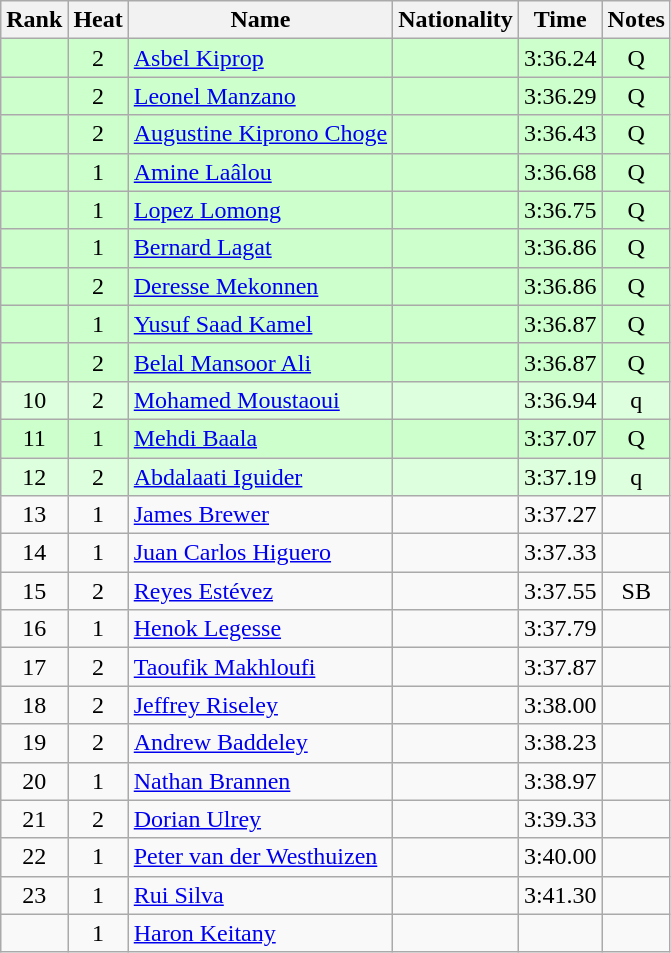<table class="wikitable sortable" style="text-align:center">
<tr>
<th>Rank</th>
<th>Heat</th>
<th>Name</th>
<th>Nationality</th>
<th>Time</th>
<th>Notes</th>
</tr>
<tr bgcolor=ccffcc>
<td></td>
<td>2</td>
<td align=left><a href='#'>Asbel Kiprop</a></td>
<td align=left></td>
<td>3:36.24</td>
<td>Q</td>
</tr>
<tr bgcolor=ccffcc>
<td></td>
<td>2</td>
<td align=left><a href='#'>Leonel Manzano</a></td>
<td align=left></td>
<td>3:36.29</td>
<td>Q</td>
</tr>
<tr bgcolor=ccffcc>
<td></td>
<td>2</td>
<td align=left><a href='#'>Augustine Kiprono Choge</a></td>
<td align=left></td>
<td>3:36.43</td>
<td>Q</td>
</tr>
<tr bgcolor=ccffcc>
<td></td>
<td>1</td>
<td align=left><a href='#'>Amine Laâlou</a></td>
<td align=left></td>
<td>3:36.68</td>
<td>Q</td>
</tr>
<tr bgcolor=ccffcc>
<td></td>
<td>1</td>
<td align=left><a href='#'>Lopez Lomong</a></td>
<td align=left></td>
<td>3:36.75</td>
<td>Q</td>
</tr>
<tr bgcolor=ccffcc>
<td></td>
<td>1</td>
<td align=left><a href='#'>Bernard Lagat</a></td>
<td align=left></td>
<td>3:36.86</td>
<td>Q</td>
</tr>
<tr bgcolor=ccffcc>
<td></td>
<td>2</td>
<td align=left><a href='#'>Deresse Mekonnen</a></td>
<td align=left></td>
<td>3:36.86</td>
<td>Q</td>
</tr>
<tr bgcolor=ccffcc>
<td></td>
<td>1</td>
<td align=left><a href='#'>Yusuf Saad Kamel</a></td>
<td align=left></td>
<td>3:36.87</td>
<td>Q</td>
</tr>
<tr bgcolor=ccffcc>
<td></td>
<td>2</td>
<td align=left><a href='#'>Belal Mansoor Ali</a></td>
<td align=left></td>
<td>3:36.87</td>
<td>Q</td>
</tr>
<tr bgcolor=ddffdd>
<td>10</td>
<td>2</td>
<td align=left><a href='#'>Mohamed Moustaoui</a></td>
<td align=left></td>
<td>3:36.94</td>
<td>q</td>
</tr>
<tr bgcolor=ccffcc>
<td>11</td>
<td>1</td>
<td align=left><a href='#'>Mehdi Baala</a></td>
<td align=left></td>
<td>3:37.07</td>
<td>Q</td>
</tr>
<tr bgcolor=ddffdd>
<td>12</td>
<td>2</td>
<td align=left><a href='#'>Abdalaati Iguider</a></td>
<td align=left></td>
<td>3:37.19</td>
<td>q</td>
</tr>
<tr>
<td>13</td>
<td>1</td>
<td align=left><a href='#'>James Brewer</a></td>
<td align=left></td>
<td>3:37.27</td>
<td></td>
</tr>
<tr>
<td>14</td>
<td>1</td>
<td align=left><a href='#'>Juan Carlos Higuero</a></td>
<td align=left></td>
<td>3:37.33</td>
<td></td>
</tr>
<tr>
<td>15</td>
<td>2</td>
<td align=left><a href='#'>Reyes Estévez</a></td>
<td align=left></td>
<td>3:37.55</td>
<td>SB</td>
</tr>
<tr>
<td>16</td>
<td>1</td>
<td align=left><a href='#'>Henok Legesse</a></td>
<td align=left></td>
<td>3:37.79</td>
<td></td>
</tr>
<tr>
<td>17</td>
<td>2</td>
<td align=left><a href='#'>Taoufik Makhloufi</a></td>
<td align=left></td>
<td>3:37.87</td>
<td></td>
</tr>
<tr>
<td>18</td>
<td>2</td>
<td align=left><a href='#'>Jeffrey Riseley</a></td>
<td align=left></td>
<td>3:38.00</td>
<td></td>
</tr>
<tr>
<td>19</td>
<td>2</td>
<td align=left><a href='#'>Andrew Baddeley</a></td>
<td align=left></td>
<td>3:38.23</td>
<td></td>
</tr>
<tr>
<td>20</td>
<td>1</td>
<td align=left><a href='#'>Nathan Brannen</a></td>
<td align=left></td>
<td>3:38.97</td>
<td></td>
</tr>
<tr>
<td>21</td>
<td>2</td>
<td align=left><a href='#'>Dorian Ulrey</a></td>
<td align=left></td>
<td>3:39.33</td>
<td></td>
</tr>
<tr>
<td>22</td>
<td>1</td>
<td align=left><a href='#'>Peter van der Westhuizen</a></td>
<td align=left></td>
<td>3:40.00</td>
<td></td>
</tr>
<tr>
<td>23</td>
<td>1</td>
<td align=left><a href='#'>Rui Silva</a></td>
<td align=left></td>
<td>3:41.30</td>
<td></td>
</tr>
<tr>
<td></td>
<td>1</td>
<td align=left><a href='#'>Haron Keitany</a></td>
<td align=left></td>
<td></td>
<td></td>
</tr>
</table>
